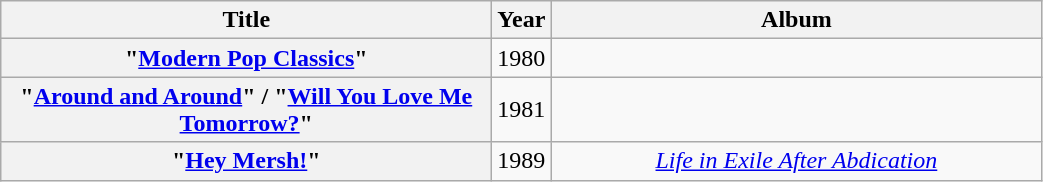<table class="wikitable plainrowheaders" style="text-align:center;">
<tr>
<th rowspan="1" style="width:20em;">Title</th>
<th rowspan="1" style="width:1em;">Year</th>
<th rowspan="1" style="width:20em;">Album</th>
</tr>
<tr>
<th scope="row">"<a href='#'>Modern Pop Classics</a>"</th>
<td>1980</td>
<td></td>
</tr>
<tr>
<th scope="row">"<a href='#'>Around and Around</a>" / "<a href='#'>Will You Love Me Tomorrow?</a>"</th>
<td>1981</td>
<td></td>
</tr>
<tr>
<th scope="row">"<a href='#'>Hey Mersh!</a>"</th>
<td>1989</td>
<td><em><a href='#'>Life in Exile After Abdication</a></em></td>
</tr>
</table>
